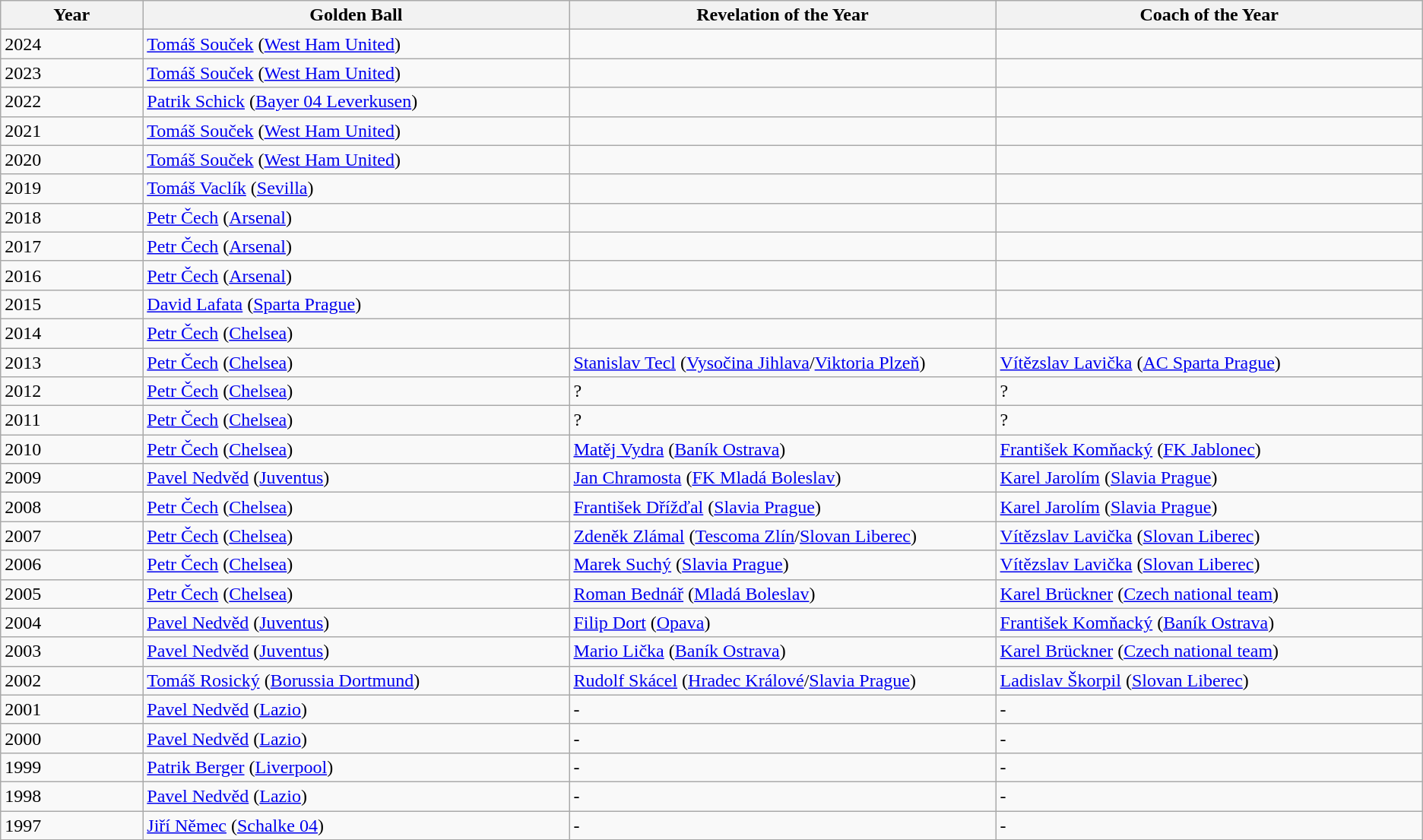<table class="wikitable">
<tr>
<th width=5%>Year</th>
<th width=15%>Golden Ball</th>
<th width=15%>Revelation of the Year</th>
<th width=15%>Coach of the Year</th>
</tr>
<tr>
<td>2024</td>
<td><a href='#'>Tomáš Souček</a> (<a href='#'>West Ham United</a>)</td>
<td></td>
<td></td>
</tr>
<tr>
<td>2023</td>
<td><a href='#'>Tomáš Souček</a> (<a href='#'>West Ham United</a>)</td>
<td></td>
<td></td>
</tr>
<tr>
<td>2022</td>
<td><a href='#'>Patrik Schick</a> (<a href='#'>Bayer 04 Leverkusen</a>)</td>
<td></td>
<td></td>
</tr>
<tr>
<td>2021</td>
<td><a href='#'>Tomáš Souček</a> (<a href='#'>West Ham United</a>)</td>
<td></td>
<td></td>
</tr>
<tr>
<td>2020</td>
<td><a href='#'>Tomáš Souček</a> (<a href='#'>West Ham United</a>)</td>
<td></td>
<td></td>
</tr>
<tr>
<td>2019</td>
<td><a href='#'>Tomáš Vaclík</a> (<a href='#'>Sevilla</a>)</td>
<td></td>
<td></td>
</tr>
<tr>
<td>2018</td>
<td><a href='#'>Petr Čech</a> (<a href='#'>Arsenal</a>)</td>
<td></td>
<td></td>
</tr>
<tr>
<td>2017</td>
<td><a href='#'>Petr Čech</a> (<a href='#'>Arsenal</a>)</td>
<td></td>
<td></td>
</tr>
<tr>
<td>2016</td>
<td><a href='#'>Petr Čech</a> (<a href='#'>Arsenal</a>)</td>
<td></td>
<td></td>
</tr>
<tr>
<td>2015</td>
<td><a href='#'>David Lafata</a> (<a href='#'>Sparta Prague</a>)</td>
<td></td>
<td></td>
</tr>
<tr>
<td>2014</td>
<td><a href='#'>Petr Čech</a> (<a href='#'>Chelsea</a>)</td>
<td></td>
<td></td>
</tr>
<tr>
<td>2013</td>
<td><a href='#'>Petr Čech</a> (<a href='#'>Chelsea</a>)</td>
<td><a href='#'>Stanislav Tecl</a> (<a href='#'>Vysočina Jihlava</a>/<a href='#'>Viktoria Plzeň</a>)</td>
<td><a href='#'>Vítězslav Lavička</a> (<a href='#'>AC Sparta Prague</a>)</td>
</tr>
<tr>
<td>2012</td>
<td><a href='#'>Petr Čech</a> (<a href='#'>Chelsea</a>)</td>
<td>?</td>
<td>?</td>
</tr>
<tr>
<td>2011</td>
<td><a href='#'>Petr Čech</a> (<a href='#'>Chelsea</a>)</td>
<td>?</td>
<td>?</td>
</tr>
<tr>
<td>2010</td>
<td><a href='#'>Petr Čech</a> (<a href='#'>Chelsea</a>)</td>
<td><a href='#'>Matěj Vydra</a> (<a href='#'>Baník Ostrava</a>)</td>
<td><a href='#'>František Komňacký</a> (<a href='#'>FK Jablonec</a>)</td>
</tr>
<tr>
<td>2009</td>
<td><a href='#'>Pavel Nedvěd</a> (<a href='#'>Juventus</a>)</td>
<td><a href='#'>Jan Chramosta</a> (<a href='#'>FK Mladá Boleslav</a>)</td>
<td><a href='#'>Karel Jarolím</a> (<a href='#'>Slavia Prague</a>)</td>
</tr>
<tr>
<td>2008</td>
<td><a href='#'>Petr Čech</a> (<a href='#'>Chelsea</a>)</td>
<td><a href='#'>František Dřížďal</a> (<a href='#'>Slavia Prague</a>)</td>
<td><a href='#'>Karel Jarolím</a> (<a href='#'>Slavia Prague</a>)</td>
</tr>
<tr>
<td>2007</td>
<td><a href='#'>Petr Čech</a> (<a href='#'>Chelsea</a>)</td>
<td><a href='#'>Zdeněk Zlámal</a> (<a href='#'>Tescoma Zlín</a>/<a href='#'>Slovan Liberec</a>)</td>
<td><a href='#'>Vítězslav Lavička</a> (<a href='#'>Slovan Liberec</a>)</td>
</tr>
<tr>
<td>2006</td>
<td><a href='#'>Petr Čech</a> (<a href='#'>Chelsea</a>)</td>
<td><a href='#'>Marek Suchý</a> (<a href='#'>Slavia Prague</a>)</td>
<td><a href='#'>Vítězslav Lavička</a> (<a href='#'>Slovan Liberec</a>)</td>
</tr>
<tr>
<td>2005</td>
<td><a href='#'>Petr Čech</a> (<a href='#'>Chelsea</a>)</td>
<td><a href='#'>Roman Bednář</a> (<a href='#'>Mladá Boleslav</a>)</td>
<td><a href='#'>Karel Brückner</a> (<a href='#'>Czech national team</a>)</td>
</tr>
<tr>
<td>2004</td>
<td><a href='#'>Pavel Nedvěd</a> (<a href='#'>Juventus</a>)</td>
<td><a href='#'>Filip Dort</a> (<a href='#'>Opava</a>)</td>
<td><a href='#'>František Komňacký</a> (<a href='#'>Baník Ostrava</a>)</td>
</tr>
<tr>
<td>2003</td>
<td><a href='#'>Pavel Nedvěd</a> (<a href='#'>Juventus</a>)</td>
<td><a href='#'>Mario Lička</a> (<a href='#'>Baník Ostrava</a>)</td>
<td><a href='#'>Karel Brückner</a> (<a href='#'>Czech national team</a>)</td>
</tr>
<tr>
<td>2002</td>
<td><a href='#'>Tomáš Rosický</a> (<a href='#'>Borussia Dortmund</a>)</td>
<td><a href='#'>Rudolf Skácel</a> (<a href='#'>Hradec Králové</a>/<a href='#'>Slavia Prague</a>)</td>
<td><a href='#'>Ladislav Škorpil</a> (<a href='#'>Slovan Liberec</a>)</td>
</tr>
<tr>
<td>2001</td>
<td><a href='#'>Pavel Nedvěd</a> (<a href='#'>Lazio</a>)</td>
<td>-</td>
<td>-</td>
</tr>
<tr>
<td>2000</td>
<td><a href='#'>Pavel Nedvěd</a> (<a href='#'>Lazio</a>)</td>
<td>-</td>
<td>-</td>
</tr>
<tr>
<td>1999</td>
<td><a href='#'>Patrik Berger</a> (<a href='#'>Liverpool</a>)</td>
<td>-</td>
<td>-</td>
</tr>
<tr>
<td>1998</td>
<td><a href='#'>Pavel Nedvěd</a> (<a href='#'>Lazio</a>)</td>
<td>-</td>
<td>-</td>
</tr>
<tr>
<td>1997</td>
<td><a href='#'>Jiří Němec</a> (<a href='#'>Schalke 04</a>)</td>
<td>-</td>
<td>-</td>
</tr>
</table>
